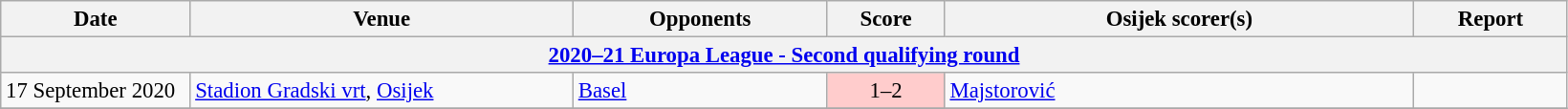<table class="wikitable" style="font-size:95%;">
<tr>
<th width=125>Date</th>
<th width=260>Venue</th>
<th width=170>Opponents</th>
<th width= 75>Score</th>
<th width=320>Osijek scorer(s)</th>
<th width=100>Report</th>
</tr>
<tr>
<th colspan=7><a href='#'>2020–21 Europa League - Second qualifying round</a></th>
</tr>
<tr>
<td>17 September 2020</td>
<td><a href='#'>Stadion Gradski vrt</a>, <a href='#'>Osijek</a></td>
<td> <a href='#'>Basel</a></td>
<td align=center bgcolor=#FFCCCC>1–2</td>
<td><a href='#'>Majstorović</a></td>
<td></td>
</tr>
<tr>
</tr>
</table>
